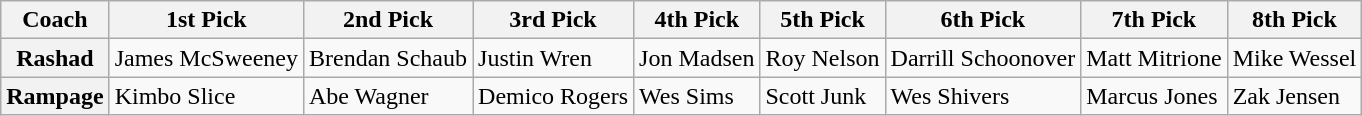<table class="wikitable">
<tr>
<th>Coach</th>
<th>1st Pick</th>
<th>2nd Pick</th>
<th>3rd Pick</th>
<th>4th Pick</th>
<th>5th Pick</th>
<th>6th Pick</th>
<th>7th Pick</th>
<th>8th Pick</th>
</tr>
<tr>
<th>Rashad</th>
<td>James McSweeney</td>
<td>Brendan Schaub</td>
<td>Justin Wren</td>
<td>Jon Madsen</td>
<td>Roy Nelson</td>
<td>Darrill Schoonover</td>
<td>Matt Mitrione</td>
<td>Mike Wessel</td>
</tr>
<tr>
<th>Rampage</th>
<td>Kimbo Slice</td>
<td>Abe Wagner</td>
<td>Demico Rogers</td>
<td>Wes Sims</td>
<td>Scott Junk</td>
<td>Wes Shivers</td>
<td>Marcus Jones</td>
<td>Zak Jensen</td>
</tr>
</table>
